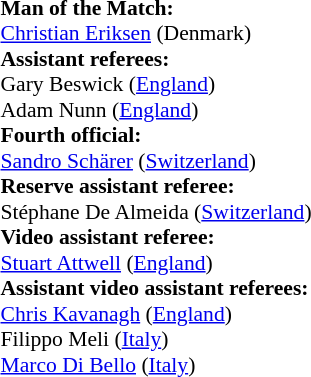<table style="width:100%; font-size:90%;">
<tr>
<td><br><strong>Man of the Match:</strong>
<br><a href='#'>Christian Eriksen</a> (Denmark)<br><strong>Assistant referees:</strong>
<br>Gary Beswick (<a href='#'>England</a>)
<br>Adam Nunn (<a href='#'>England</a>)
<br><strong>Fourth official:</strong>
<br><a href='#'>Sandro Schärer</a> (<a href='#'>Switzerland</a>)
<br><strong>Reserve assistant referee:</strong>
<br>Stéphane De Almeida (<a href='#'>Switzerland</a>)
<br><strong>Video assistant referee:</strong>
<br><a href='#'>Stuart Attwell</a> (<a href='#'>England</a>)
<br><strong>Assistant video assistant referees:</strong>
<br><a href='#'>Chris Kavanagh</a> (<a href='#'>England</a>)
<br>Filippo Meli (<a href='#'>Italy</a>)
<br><a href='#'>Marco Di Bello</a> (<a href='#'>Italy</a>)</td>
</tr>
</table>
